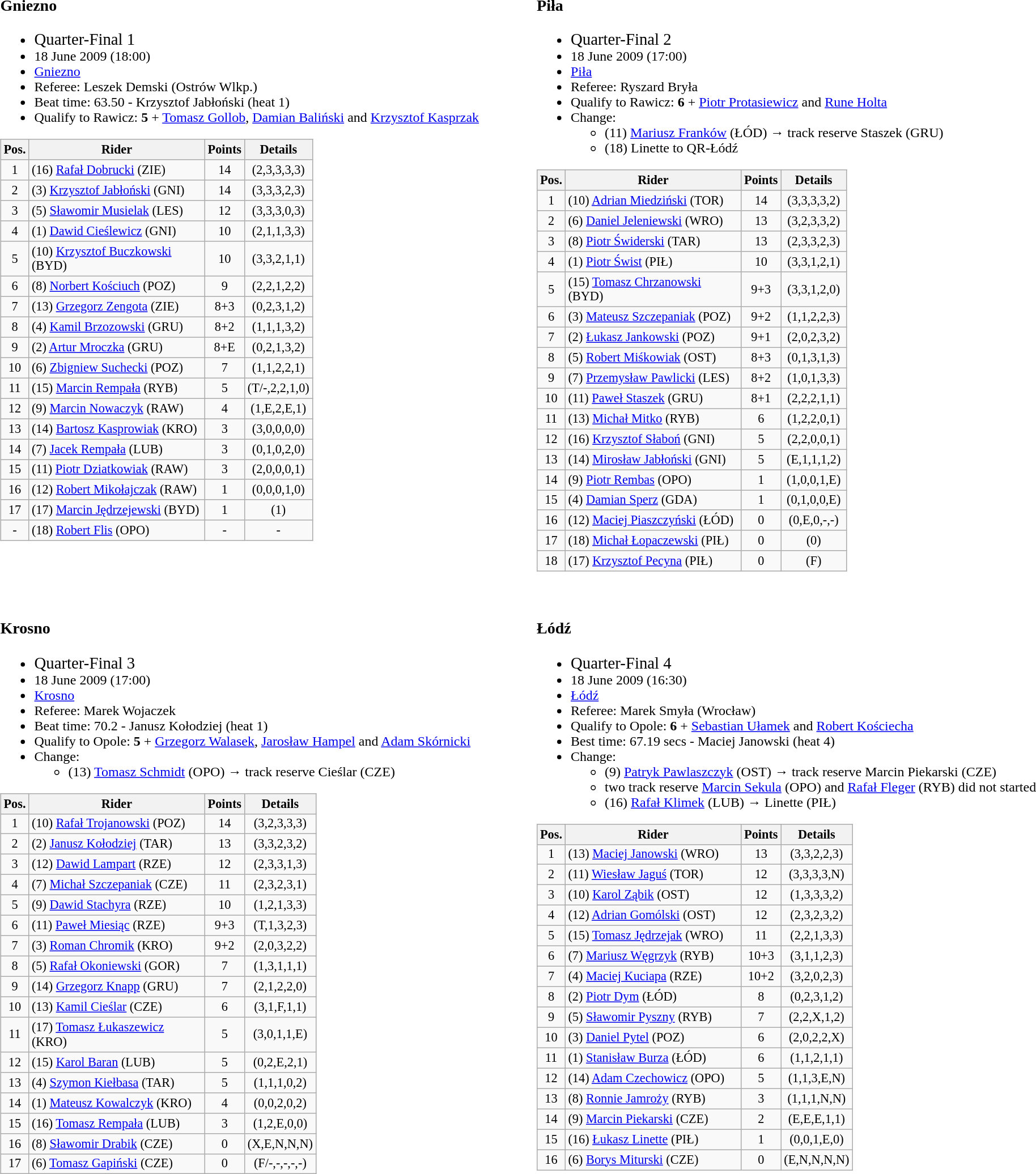<table width=100%>
<tr>
<td width=50% valign=top><br><h3>Gniezno</h3><ul><li><big>Quarter-Final 1</big></li><li>18 June 2009 (18:00)</li><li><a href='#'>Gniezno</a></li><li>Referee: Leszek Demski (Ostrów Wlkp.)</li><li>Beat time: 63.50 - Krzysztof Jabłoński (heat 1)</li><li>Qualify to Rawicz: <strong>5</strong> + <a href='#'>Tomasz Gollob</a>, <a href='#'>Damian Baliński</a> and <a href='#'>Krzysztof Kasprzak</a></li></ul><table class=wikitable style="font-size:93%;">
<tr>
<th width=25px>Pos.</th>
<th width=200px>Rider</th>
<th width=40px>Points</th>
<th width=70px>Details</th>
</tr>
<tr align=center >
<td>1</td>
<td align=left>(16) <a href='#'>Rafał Dobrucki</a> (ZIE)</td>
<td>14</td>
<td>(2,3,3,3,3)</td>
</tr>
<tr align=center >
<td>2</td>
<td align=left>(3) <a href='#'>Krzysztof Jabłoński</a> (GNI)</td>
<td>14</td>
<td>(3,3,3,2,3)</td>
</tr>
<tr align=center >
<td>3</td>
<td align=left>(5) <a href='#'>Sławomir Musielak</a> (LES)</td>
<td>12</td>
<td>(3,3,3,0,3)</td>
</tr>
<tr align=center >
<td>4</td>
<td align=left>(1) <a href='#'>Dawid Cieślewicz</a> (GNI)</td>
<td>10</td>
<td>(2,1,1,3,3)</td>
</tr>
<tr align=center >
<td>5</td>
<td align=left>(10) <a href='#'>Krzysztof Buczkowski</a> (BYD)</td>
<td>10</td>
<td>(3,3,2,1,1)</td>
</tr>
<tr align=center >
<td>6</td>
<td align=left>(8) <a href='#'>Norbert Kościuch</a> (POZ)</td>
<td>9</td>
<td>(2,2,1,2,2)</td>
</tr>
<tr align=center>
<td>7</td>
<td align=left>(13) <a href='#'>Grzegorz Zengota</a> (ZIE)</td>
<td>8+3</td>
<td>(0,2,3,1,2)</td>
</tr>
<tr align=center>
<td>8</td>
<td align=left>(4) <a href='#'>Kamil Brzozowski</a> (GRU)</td>
<td>8+2</td>
<td>(1,1,1,3,2)</td>
</tr>
<tr align=center>
<td>9</td>
<td align=left>(2) <a href='#'>Artur Mroczka</a> (GRU)</td>
<td>8+E</td>
<td>(0,2,1,3,2)</td>
</tr>
<tr align=center>
<td>10</td>
<td align=left>(6) <a href='#'>Zbigniew Suchecki</a> (POZ)</td>
<td>7</td>
<td>(1,1,2,2,1)</td>
</tr>
<tr align=center>
<td>11</td>
<td align=left>(15) <a href='#'>Marcin Rempała</a> (RYB)</td>
<td>5</td>
<td>(T/-,2,2,1,0)</td>
</tr>
<tr align=center>
<td>12</td>
<td align=left>(9) <a href='#'>Marcin Nowaczyk</a> (RAW)</td>
<td>4</td>
<td>(1,E,2,E,1)</td>
</tr>
<tr align=center>
<td>13</td>
<td align=left>(14) <a href='#'>Bartosz Kasprowiak</a> (KRO)</td>
<td>3</td>
<td>(3,0,0,0,0)</td>
</tr>
<tr align=center>
<td>14</td>
<td align=left>(7) <a href='#'>Jacek Rempała</a> (LUB)</td>
<td>3</td>
<td>(0,1,0,2,0)</td>
</tr>
<tr align=center>
<td>15</td>
<td align=left>(11) <a href='#'>Piotr Dziatkowiak</a> (RAW)</td>
<td>3</td>
<td>(2,0,0,0,1)</td>
</tr>
<tr align=center>
<td>16</td>
<td align=left>(12) <a href='#'>Robert Mikołajczak</a> (RAW)</td>
<td>1</td>
<td>(0,0,0,1,0)</td>
</tr>
<tr align=center>
<td>17</td>
<td align=left>(17) <a href='#'>Marcin Jędrzejewski</a> (BYD)</td>
<td>1</td>
<td>(1)</td>
</tr>
<tr align=center>
<td>-</td>
<td align=left>(18) <a href='#'>Robert Flis</a> (OPO)</td>
<td>-</td>
<td>-</td>
</tr>
</table>
</td>
<td width=50% valign=top><br><h3>Piła</h3><ul><li><big>Quarter-Final 2</big></li><li>18 June 2009 (17:00)</li><li><a href='#'>Piła</a></li><li>Referee: Ryszard Bryła</li><li>Qualify to Rawicz: <strong>6</strong> + <a href='#'>Piotr Protasiewicz</a> and <a href='#'>Rune Holta</a></li><li>Change:<ul><li>(11) <a href='#'>Mariusz Franków</a> (ŁÓD) → track reserve Staszek (GRU)</li><li>(18) Linette to QR-Łódź</li></ul></li></ul><table class=wikitable style="font-size:93%;">
<tr>
<th width=25px>Pos.</th>
<th width=200px>Rider</th>
<th width=40px>Points</th>
<th width=70px>Details</th>
</tr>
<tr align=center >
<td>1</td>
<td align=left>(10) <a href='#'>Adrian Miedziński</a> (TOR)</td>
<td>14</td>
<td>(3,3,3,3,2)</td>
</tr>
<tr align=center >
<td>2</td>
<td align=left>(6) <a href='#'>Daniel Jeleniewski</a> (WRO)</td>
<td>13</td>
<td>(3,2,3,3,2)</td>
</tr>
<tr align=center >
<td>3</td>
<td align=left>(8) <a href='#'>Piotr Świderski</a> (TAR)</td>
<td>13</td>
<td>(2,3,3,2,3)</td>
</tr>
<tr align=center >
<td>4</td>
<td align=left>(1) <a href='#'>Piotr Świst</a> (PIŁ)</td>
<td>10</td>
<td>(3,3,1,2,1)</td>
</tr>
<tr align=center >
<td>5</td>
<td align=left>(15) <a href='#'>Tomasz Chrzanowski</a> (BYD)</td>
<td>9+3</td>
<td>(3,3,1,2,0)</td>
</tr>
<tr align=center >
<td>6</td>
<td align=left>(3) <a href='#'>Mateusz Szczepaniak</a> (POZ)</td>
<td>9+2</td>
<td>(1,1,2,2,3)</td>
</tr>
<tr align=center>
<td>7</td>
<td align=left >(2) <a href='#'>Łukasz Jankowski</a> (POZ)</td>
<td>9+1</td>
<td>(2,0,2,3,2)</td>
</tr>
<tr align=center>
<td>8</td>
<td align=left>(5) <a href='#'>Robert Miśkowiak</a> (OST)</td>
<td>8+3</td>
<td>(0,1,3,1,3)</td>
</tr>
<tr align=center>
<td>9</td>
<td align=left>(7) <a href='#'>Przemysław Pawlicki</a> (LES)</td>
<td>8+2</td>
<td>(1,0,1,3,3)</td>
</tr>
<tr align=center>
<td>10</td>
<td align=left>(11) <a href='#'>Paweł Staszek</a> (GRU)</td>
<td>8+1</td>
<td>(2,2,2,1,1)</td>
</tr>
<tr align=center>
<td>11</td>
<td align=left>(13) <a href='#'>Michał Mitko</a> (RYB)</td>
<td>6</td>
<td>(1,2,2,0,1)</td>
</tr>
<tr align=center>
<td>12</td>
<td align=left>(16) <a href='#'>Krzysztof Słaboń</a> (GNI)</td>
<td>5</td>
<td>(2,2,0,0,1)</td>
</tr>
<tr align=center>
<td>13</td>
<td align=left>(14) <a href='#'>Mirosław Jabłoński</a> (GNI)</td>
<td>5</td>
<td>(E,1,1,1,2)</td>
</tr>
<tr align=center>
<td>14</td>
<td align=left>(9) <a href='#'>Piotr Rembas</a> (OPO)</td>
<td>1</td>
<td>(1,0,0,1,E)</td>
</tr>
<tr align=center>
<td>15</td>
<td align=left>(4) <a href='#'>Damian Sperz</a> (GDA)</td>
<td>1</td>
<td>(0,1,0,0,E)</td>
</tr>
<tr align=center>
<td>16</td>
<td align=left>(12) <a href='#'>Maciej Piaszczyński</a> (ŁÓD)</td>
<td>0</td>
<td>(0,E,0,-,-)</td>
</tr>
<tr align=center>
<td>17</td>
<td align=left>(18) <a href='#'>Michał Łopaczewski</a> (PIŁ)</td>
<td>0</td>
<td>(0)</td>
</tr>
<tr align=center>
<td>18</td>
<td align=left>(17) <a href='#'>Krzysztof Pecyna</a> (PIŁ)</td>
<td>0</td>
<td>(F)</td>
</tr>
</table>
</td>
</tr>
<tr>
<td valign=top><br><h3>Krosno</h3><ul><li><big>Quarter-Final 3</big></li><li>18 June 2009 (17:00)</li><li><a href='#'>Krosno</a></li><li>Referee: Marek Wojaczek</li><li>Beat time: 70.2 - Janusz Kołodziej (heat 1)</li><li>Qualify to Opole: <strong>5</strong> + <a href='#'>Grzegorz Walasek</a>, <a href='#'>Jarosław Hampel</a> and <a href='#'>Adam Skórnicki</a></li><li>Change:<ul><li>(13) <a href='#'>Tomasz Schmidt</a> (OPO) → track reserve Cieślar (CZE)</li></ul></li></ul><table class=wikitable style="font-size:93%;">
<tr>
<th width=25px>Pos.</th>
<th width=200px>Rider</th>
<th width=40px>Points</th>
<th width=70px>Details</th>
</tr>
<tr align=center >
<td>1</td>
<td align=left>(10) <a href='#'>Rafał Trojanowski</a> (POZ)</td>
<td>14</td>
<td>(3,2,3,3,3)</td>
</tr>
<tr align=center >
<td>2</td>
<td align=left>(2) <a href='#'>Janusz Kołodziej</a> (TAR)</td>
<td>13</td>
<td>(3,3,2,3,2)</td>
</tr>
<tr align=center >
<td>3</td>
<td align=left>(12) <a href='#'>Dawid Lampart</a> (RZE)</td>
<td>12</td>
<td>(2,3,3,1,3)</td>
</tr>
<tr align=center >
<td>4</td>
<td align=left>(7) <a href='#'>Michał Szczepaniak</a> (CZE)</td>
<td>11</td>
<td>(2,3,2,3,1)</td>
</tr>
<tr align=center >
<td>5</td>
<td align=left>(9) <a href='#'>Dawid Stachyra</a> (RZE)</td>
<td>10</td>
<td>(1,2,1,3,3)</td>
</tr>
<tr align=center >
<td>6</td>
<td align=left>(11) <a href='#'>Paweł Miesiąc</a> (RZE)</td>
<td>9+3</td>
<td>(T,1,3,2,3)</td>
</tr>
<tr align=center>
<td>7</td>
<td align=left>(3) <a href='#'>Roman Chromik</a> (KRO)</td>
<td>9+2</td>
<td>(2,0,3,2,2)</td>
</tr>
<tr align=center>
<td>8</td>
<td align=left>(5) <a href='#'>Rafał Okoniewski</a> (GOR)</td>
<td>7</td>
<td>(1,3,1,1,1)</td>
</tr>
<tr align=center>
<td>9</td>
<td align=left>(14) <a href='#'>Grzegorz Knapp</a> (GRU)</td>
<td>7</td>
<td>(2,1,2,2,0)</td>
</tr>
<tr align=center>
<td>10</td>
<td align=left>(13) <a href='#'>Kamil Cieślar</a> (CZE)</td>
<td>6</td>
<td>(3,1,F,1,1)</td>
</tr>
<tr align=center>
<td>11</td>
<td align=left>(17) <a href='#'>Tomasz Łukaszewicz</a> (KRO)</td>
<td>5</td>
<td>(3,0,1,1,E)</td>
</tr>
<tr align=center>
<td>12</td>
<td align=left>(15) <a href='#'>Karol Baran</a> (LUB)</td>
<td>5</td>
<td>(0,2,E,2,1)</td>
</tr>
<tr align=center>
<td>13</td>
<td align=left>(4) <a href='#'>Szymon Kiełbasa</a> (TAR)</td>
<td>5</td>
<td>(1,1,1,0,2)</td>
</tr>
<tr align=center>
<td>14</td>
<td align=left>(1) <a href='#'>Mateusz Kowalczyk</a> (KRO)</td>
<td>4</td>
<td>(0,0,2,0,2)</td>
</tr>
<tr align=center>
<td>15</td>
<td align=left>(16) <a href='#'>Tomasz Rempała</a> (LUB)</td>
<td>3</td>
<td>(1,2,E,0,0)</td>
</tr>
<tr align=center>
<td>16</td>
<td align=left>(8) <a href='#'>Sławomir Drabik</a> (CZE)</td>
<td>0</td>
<td>(X,E,N,N,N)</td>
</tr>
<tr align=center>
<td>17</td>
<td align=left>(6) <a href='#'>Tomasz Gapiński</a> (CZE)</td>
<td>0</td>
<td>(F/-,-,-,-,-)</td>
</tr>
</table>
</td>
<td valign=top><br><h3>Łódź</h3><ul><li><big>Quarter-Final 4</big></li><li>18 June 2009 (16:30)</li><li><a href='#'>Łódź</a></li><li>Referee: Marek Smyła (Wrocław)</li><li>Qualify to Opole: <strong>6</strong> + <a href='#'>Sebastian Ułamek</a> and <a href='#'>Robert Kościecha</a></li><li>Best time: 67.19 secs - Maciej Janowski (heat 4)</li><li>Change:<ul><li>(9) <a href='#'>Patryk Pawlaszczyk</a> (OST) → track reserve Marcin Piekarski (CZE)</li><li>two track reserve <a href='#'>Marcin Sekula</a> (OPO) and <a href='#'>Rafał Fleger</a> (RYB) did not started</li><li>(16) <a href='#'>Rafał Klimek</a> (LUB) → Linette (PIŁ)</li></ul></li></ul><table class=wikitable style="font-size:93%;">
<tr>
<th width=25px>Pos.</th>
<th width=200px>Rider</th>
<th width=40px>Points</th>
<th width=70px>Details</th>
</tr>
<tr align=center >
<td>1</td>
<td align=left>(13) <a href='#'>Maciej Janowski</a> (WRO)</td>
<td>13</td>
<td>(3,3,2,2,3)</td>
</tr>
<tr align=center >
<td>2</td>
<td align=left>(11) <a href='#'>Wiesław Jaguś</a> (TOR)</td>
<td>12</td>
<td>(3,3,3,3,N)</td>
</tr>
<tr align=center >
<td>3</td>
<td align=left>(10) <a href='#'>Karol Ząbik</a> (OST)</td>
<td>12</td>
<td>(1,3,3,3,2)</td>
</tr>
<tr align=center >
<td>4</td>
<td align=left>(12) <a href='#'>Adrian Gomólski</a> (OST)</td>
<td>12</td>
<td>(2,3,2,3,2)</td>
</tr>
<tr align=center >
<td>5</td>
<td align=left>(15) <a href='#'>Tomasz Jędrzejak</a> (WRO)</td>
<td>11</td>
<td>(2,2,1,3,3)</td>
</tr>
<tr align=center >
<td>6</td>
<td align=left>(7) <a href='#'>Mariusz Węgrzyk</a> (RYB)</td>
<td>10+3</td>
<td>(3,1,1,2,3)</td>
</tr>
<tr align=center>
<td>7</td>
<td align=left >(4) <a href='#'>Maciej Kuciapa</a> (RZE)</td>
<td>10+2</td>
<td>(3,2,0,2,3)</td>
</tr>
<tr align=center>
<td>8</td>
<td align=left>(2) <a href='#'>Piotr Dym</a> (ŁÓD)</td>
<td>8</td>
<td>(0,2,3,1,2)</td>
</tr>
<tr align=center>
<td>9</td>
<td align=left>(5) <a href='#'>Sławomir Pyszny</a> (RYB)</td>
<td>7</td>
<td>(2,2,X,1,2)</td>
</tr>
<tr align=center>
<td>10</td>
<td align=left>(3) <a href='#'>Daniel Pytel</a> (POZ)</td>
<td>6</td>
<td>(2,0,2,2,X)</td>
</tr>
<tr align=center>
<td>11</td>
<td align=left>(1) <a href='#'>Stanisław Burza</a> (ŁÓD)</td>
<td>6</td>
<td>(1,1,2,1,1)</td>
</tr>
<tr align=center>
<td>12</td>
<td align=left>(14) <a href='#'>Adam Czechowicz</a> (OPO)</td>
<td>5</td>
<td>(1,1,3,E,N)</td>
</tr>
<tr align=center>
<td>13</td>
<td align=left>(8) <a href='#'>Ronnie Jamroży</a> (RYB)</td>
<td>3</td>
<td>(1,1,1,N,N)</td>
</tr>
<tr align=center>
<td>14</td>
<td align=left>(9) <a href='#'>Marcin Piekarski</a> (CZE)</td>
<td>2</td>
<td>(E,E,E,1,1)</td>
</tr>
<tr align=center>
<td>15</td>
<td align=left>(16) <a href='#'>Łukasz Linette</a> (PIŁ)</td>
<td>1</td>
<td>(0,0,1,E,0)</td>
</tr>
<tr align=center>
<td>16</td>
<td align=left>(6) <a href='#'>Borys Miturski</a> (CZE)</td>
<td>0</td>
<td>(E,N,N,N,N)</td>
</tr>
</table>
</td>
</tr>
</table>
